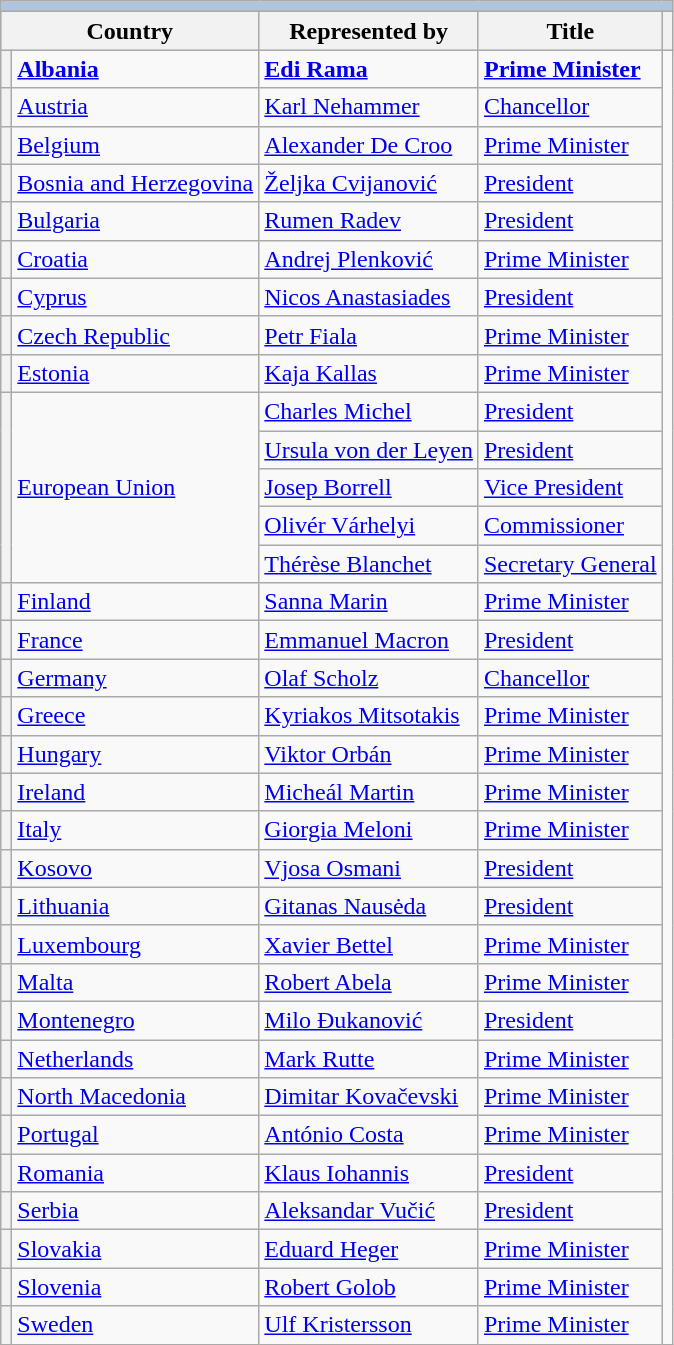<table class="wikitable">
<tr>
<th colspan="5" style="background: LightSteelBlue;"></th>
</tr>
<tr style="background:#ccc; text-align:center;">
<th colspan=2>Country</th>
<th>Represented by</th>
<th>Title</th>
<th></th>
</tr>
<tr>
<th></th>
<td><strong><a href='#'>Albania</a></strong></td>
<td><strong><a href='#'>Edi Rama</a></strong></td>
<td><strong><a href='#'>Prime Minister</a></strong></td>
<td rowspan="34"></td>
</tr>
<tr>
<th></th>
<td><a href='#'>Austria</a></td>
<td><a href='#'>Karl Nehammer</a></td>
<td><a href='#'>Chancellor</a></td>
</tr>
<tr>
<th></th>
<td><a href='#'>Belgium</a></td>
<td><a href='#'>Alexander De Croo</a></td>
<td><a href='#'>Prime Minister</a></td>
</tr>
<tr>
<th></th>
<td><a href='#'>Bosnia and Herzegovina</a></td>
<td><a href='#'>Željka Cvijanović</a></td>
<td><a href='#'>President</a></td>
</tr>
<tr>
<th></th>
<td><a href='#'>Bulgaria</a></td>
<td><a href='#'>Rumen Radev</a></td>
<td><a href='#'>President</a></td>
</tr>
<tr>
<th></th>
<td><a href='#'>Croatia</a></td>
<td><a href='#'>Andrej Plenković</a></td>
<td><a href='#'>Prime Minister</a></td>
</tr>
<tr>
<th></th>
<td><a href='#'>Cyprus</a></td>
<td><a href='#'>Nicos Anastasiades</a></td>
<td><a href='#'>President</a></td>
</tr>
<tr>
<th></th>
<td><a href='#'>Czech Republic</a></td>
<td><a href='#'>Petr Fiala</a></td>
<td><a href='#'>Prime Minister</a></td>
</tr>
<tr>
<th></th>
<td><a href='#'>Estonia</a></td>
<td><a href='#'>Kaja Kallas</a></td>
<td><a href='#'>Prime Minister</a></td>
</tr>
<tr>
<th rowspan="5"></th>
<td rowspan="5"><a href='#'>European Union</a></td>
<td><a href='#'>Charles Michel</a></td>
<td><a href='#'>President</a></td>
</tr>
<tr>
<td><a href='#'>Ursula von der Leyen</a></td>
<td><a href='#'>President</a></td>
</tr>
<tr>
<td><a href='#'>Josep Borrell</a></td>
<td><a href='#'>Vice President</a></td>
</tr>
<tr>
<td><a href='#'>Olivér Várhelyi</a></td>
<td><a href='#'>Commissioner</a></td>
</tr>
<tr>
<td><a href='#'>Thérèse Blanchet</a></td>
<td><a href='#'>Secretary General</a></td>
</tr>
<tr>
<th></th>
<td><a href='#'>Finland</a></td>
<td><a href='#'>Sanna Marin</a></td>
<td><a href='#'>Prime Minister</a></td>
</tr>
<tr>
<th></th>
<td><a href='#'>France</a></td>
<td><a href='#'>Emmanuel Macron</a></td>
<td><a href='#'>President</a></td>
</tr>
<tr>
<th></th>
<td><a href='#'>Germany</a></td>
<td><a href='#'>Olaf Scholz</a></td>
<td><a href='#'>Chancellor</a></td>
</tr>
<tr>
<th></th>
<td><a href='#'>Greece</a></td>
<td><a href='#'>Kyriakos Mitsotakis</a></td>
<td><a href='#'>Prime Minister</a></td>
</tr>
<tr>
<th></th>
<td><a href='#'>Hungary</a></td>
<td><a href='#'>Viktor Orbán</a></td>
<td><a href='#'>Prime Minister</a></td>
</tr>
<tr>
<th></th>
<td><a href='#'>Ireland</a></td>
<td><a href='#'>Micheál Martin</a></td>
<td><a href='#'>Prime Minister</a></td>
</tr>
<tr>
<th></th>
<td><a href='#'>Italy</a></td>
<td><a href='#'>Giorgia Meloni</a></td>
<td><a href='#'>Prime Minister</a></td>
</tr>
<tr>
<th></th>
<td><a href='#'>Kosovo</a></td>
<td><a href='#'>Vjosa Osmani</a></td>
<td><a href='#'>President</a></td>
</tr>
<tr>
<th></th>
<td><a href='#'>Lithuania</a></td>
<td><a href='#'>Gitanas Nausėda</a></td>
<td><a href='#'>President</a></td>
</tr>
<tr>
<th></th>
<td><a href='#'>Luxembourg</a></td>
<td><a href='#'>Xavier Bettel</a></td>
<td><a href='#'>Prime Minister</a></td>
</tr>
<tr>
<th></th>
<td><a href='#'>Malta</a></td>
<td><a href='#'>Robert Abela</a></td>
<td><a href='#'>Prime Minister</a></td>
</tr>
<tr>
<th></th>
<td><a href='#'>Montenegro</a></td>
<td><a href='#'>Milo Đukanović</a></td>
<td><a href='#'>President</a></td>
</tr>
<tr>
<th></th>
<td><a href='#'>Netherlands</a></td>
<td><a href='#'>Mark Rutte</a></td>
<td><a href='#'>Prime Minister</a></td>
</tr>
<tr>
<th></th>
<td><a href='#'>North Macedonia</a></td>
<td><a href='#'>Dimitar Kovačevski</a></td>
<td><a href='#'>Prime Minister</a></td>
</tr>
<tr>
<th></th>
<td><a href='#'>Portugal</a></td>
<td><a href='#'>António Costa</a></td>
<td><a href='#'>Prime Minister</a></td>
</tr>
<tr>
<th></th>
<td><a href='#'>Romania</a></td>
<td><a href='#'>Klaus Iohannis</a></td>
<td><a href='#'>President</a></td>
</tr>
<tr>
<th></th>
<td><a href='#'>Serbia</a></td>
<td><a href='#'>Aleksandar Vučić</a></td>
<td><a href='#'>President</a></td>
</tr>
<tr>
<th></th>
<td><a href='#'>Slovakia</a></td>
<td><a href='#'>Eduard Heger</a></td>
<td><a href='#'>Prime Minister</a></td>
</tr>
<tr>
<th></th>
<td><a href='#'>Slovenia</a></td>
<td><a href='#'>Robert Golob</a></td>
<td><a href='#'>Prime Minister</a></td>
</tr>
<tr>
<th></th>
<td><a href='#'>Sweden</a></td>
<td><a href='#'>Ulf Kristersson</a></td>
<td><a href='#'>Prime Minister</a></td>
</tr>
</table>
